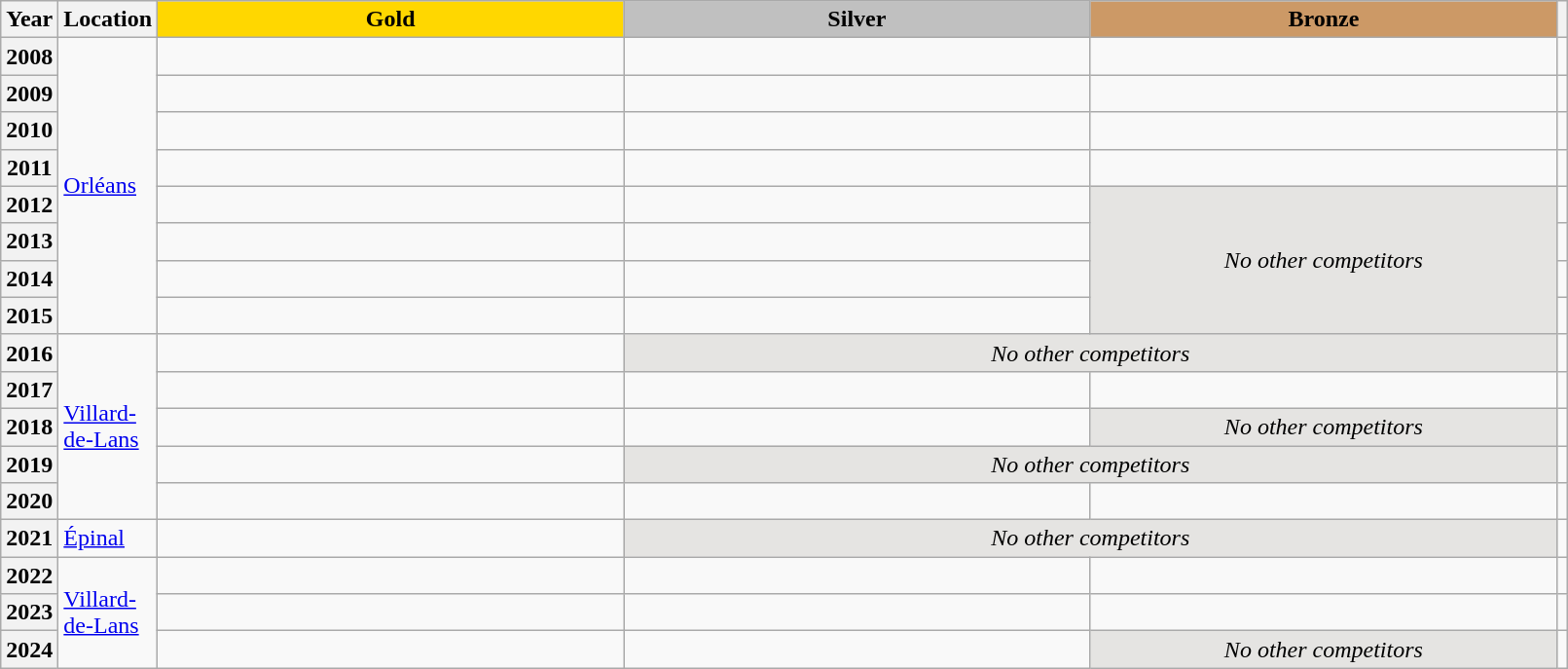<table class="wikitable unsortable" style="text-align:left; width:85%">
<tr>
<th scope="col" style="text-align:center">Year</th>
<th scope="col" style="text-align:center">Location</th>
<td scope="col" style="text-align:center; width:30%; background:gold"><strong>Gold</strong></td>
<td scope="col" style="text-align:center; width:30%; background:silver"><strong>Silver</strong></td>
<td scope="col" style="text-align:center; width:30%; background:#c96"><strong>Bronze</strong></td>
<th scope="col" style="text-align:center"></th>
</tr>
<tr>
<th scope="row">2008</th>
<td rowspan="8"><a href='#'>Orléans</a></td>
<td></td>
<td></td>
<td></td>
<td></td>
</tr>
<tr>
<th scope="row">2009</th>
<td></td>
<td></td>
<td></td>
<td></td>
</tr>
<tr>
<th scope="row">2010</th>
<td></td>
<td></td>
<td></td>
<td></td>
</tr>
<tr>
<th scope="row">2011</th>
<td></td>
<td></td>
<td></td>
<td></td>
</tr>
<tr>
<th scope="row">2012</th>
<td></td>
<td></td>
<td rowspan="4" align="center" bgcolor="e5e4e2"><em>No other competitors</em></td>
<td></td>
</tr>
<tr>
<th scope="row">2013</th>
<td></td>
<td></td>
<td></td>
</tr>
<tr>
<th scope="row">2014</th>
<td></td>
<td></td>
<td></td>
</tr>
<tr>
<th scope="row">2015</th>
<td></td>
<td></td>
<td></td>
</tr>
<tr>
<th scope="row">2016</th>
<td rowspan="5"><a href='#'>Villard-de-Lans</a></td>
<td></td>
<td colspan=2 align="center" bgcolor="e5e4e2"><em>No other competitors</em></td>
<td></td>
</tr>
<tr>
<th scope="row">2017</th>
<td></td>
<td></td>
<td></td>
<td></td>
</tr>
<tr>
<th scope="row">2018</th>
<td></td>
<td></td>
<td align="center" bgcolor="e5e4e2"><em>No other competitors</em></td>
<td></td>
</tr>
<tr>
<th scope="row">2019</th>
<td></td>
<td colspan="2" align="center" bgcolor="e5e4e2"><em>No other competitors</em></td>
<td></td>
</tr>
<tr>
<th scope="row">2020</th>
<td></td>
<td></td>
<td></td>
<td></td>
</tr>
<tr>
<th scope="row">2021</th>
<td><a href='#'>Épinal</a></td>
<td></td>
<td colspan="2" align=center align="center" bgcolor="e5e4e2"><em>No other competitors</em></td>
<td></td>
</tr>
<tr>
<th scope="row">2022</th>
<td rowspan="3"><a href='#'>Villard-de-Lans</a></td>
<td></td>
<td></td>
<td></td>
<td></td>
</tr>
<tr>
<th scope="row">2023</th>
<td></td>
<td></td>
<td></td>
<td></td>
</tr>
<tr>
<th scope="row">2024</th>
<td></td>
<td></td>
<td align=center align="center" bgcolor="e5e4e2"><em>No other competitors</em></td>
<td></td>
</tr>
</table>
